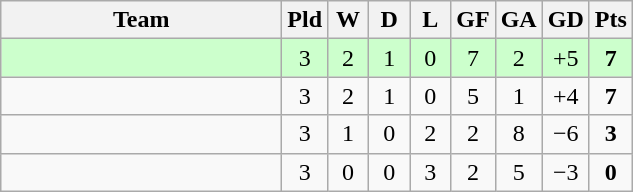<table class="wikitable" style="text-align:center;">
<tr>
<th width=180>Team</th>
<th width=20>Pld</th>
<th width=20>W</th>
<th width=20>D</th>
<th width=20>L</th>
<th width=20>GF</th>
<th width=20>GA</th>
<th width=20>GD</th>
<th width=20>Pts</th>
</tr>
<tr style="background:#cfc;">
<td align="left"><em></em></td>
<td>3</td>
<td>2</td>
<td>1</td>
<td>0</td>
<td>7</td>
<td>2</td>
<td>+5</td>
<td><strong>7</strong></td>
</tr>
<tr>
<td align="left"></td>
<td>3</td>
<td>2</td>
<td>1</td>
<td>0</td>
<td>5</td>
<td>1</td>
<td>+4</td>
<td><strong>7</strong></td>
</tr>
<tr>
<td align="left"></td>
<td>3</td>
<td>1</td>
<td>0</td>
<td>2</td>
<td>2</td>
<td>8</td>
<td>−6</td>
<td><strong>3</strong></td>
</tr>
<tr>
<td align="left"></td>
<td>3</td>
<td>0</td>
<td>0</td>
<td>3</td>
<td>2</td>
<td>5</td>
<td>−3</td>
<td><strong>0</strong></td>
</tr>
</table>
